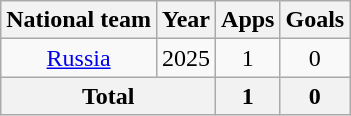<table class=wikitable style=text-align:center>
<tr>
<th>National team</th>
<th>Year</th>
<th>Apps</th>
<th>Goals</th>
</tr>
<tr>
<td rowspan="1"><a href='#'>Russia</a></td>
<td>2025</td>
<td>1</td>
<td>0</td>
</tr>
<tr>
<th colspan=2>Total</th>
<th>1</th>
<th>0</th>
</tr>
</table>
